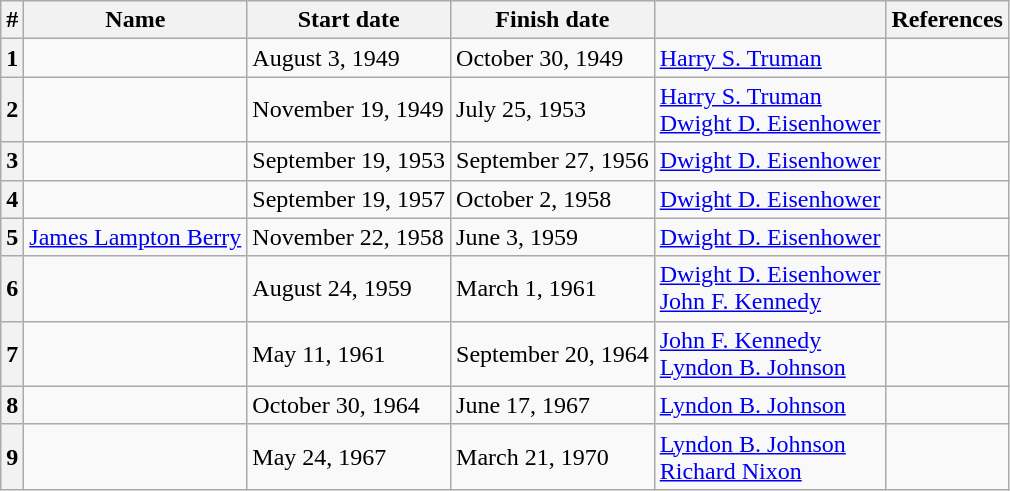<table class="wikitable sortable">
<tr>
<th>#</th>
<th>Name</th>
<th>Start date</th>
<th>Finish date</th>
<th></th>
<th>References</th>
</tr>
<tr>
<th>1</th>
<td></td>
<td>August 3, 1949</td>
<td>October 30, 1949</td>
<td><a href='#'>Harry S. Truman</a></td>
<td></td>
</tr>
<tr>
<th>2</th>
<td></td>
<td>November 19, 1949</td>
<td>July 25, 1953</td>
<td><a href='#'>Harry S. Truman</a><br><a href='#'>Dwight D. Eisenhower</a></td>
<td></td>
</tr>
<tr>
<th>3</th>
<td></td>
<td>September 19, 1953</td>
<td>September 27, 1956</td>
<td><a href='#'>Dwight D. Eisenhower</a></td>
<td></td>
</tr>
<tr>
<th>4</th>
<td></td>
<td>September 19, 1957</td>
<td>October 2, 1958</td>
<td><a href='#'>Dwight D. Eisenhower</a></td>
<td></td>
</tr>
<tr>
<th>5</th>
<td><a href='#'>James Lampton Berry</a></td>
<td>November 22, 1958</td>
<td>June 3, 1959</td>
<td><a href='#'>Dwight D. Eisenhower</a></td>
<td></td>
</tr>
<tr>
<th>6</th>
<td></td>
<td>August 24, 1959</td>
<td>March 1, 1961</td>
<td><a href='#'>Dwight D. Eisenhower</a><br><a href='#'>John F. Kennedy</a></td>
<td></td>
</tr>
<tr>
<th>7</th>
<td></td>
<td>May 11, 1961</td>
<td>September 20, 1964</td>
<td><a href='#'>John F. Kennedy</a><br><a href='#'>Lyndon B. Johnson</a></td>
<td></td>
</tr>
<tr>
<th>8</th>
<td></td>
<td>October 30, 1964</td>
<td>June 17, 1967</td>
<td><a href='#'>Lyndon B. Johnson</a></td>
<td></td>
</tr>
<tr>
<th>9</th>
<td></td>
<td>May 24, 1967</td>
<td>March 21, 1970</td>
<td><a href='#'>Lyndon B. Johnson</a><br><a href='#'>Richard Nixon</a></td>
<td></td>
</tr>
</table>
